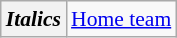<table class="wikitable" style="font-size:90%;">
<tr>
<th><em>Italics</em></th>
<td><a href='#'>Home team</a></td>
</tr>
</table>
